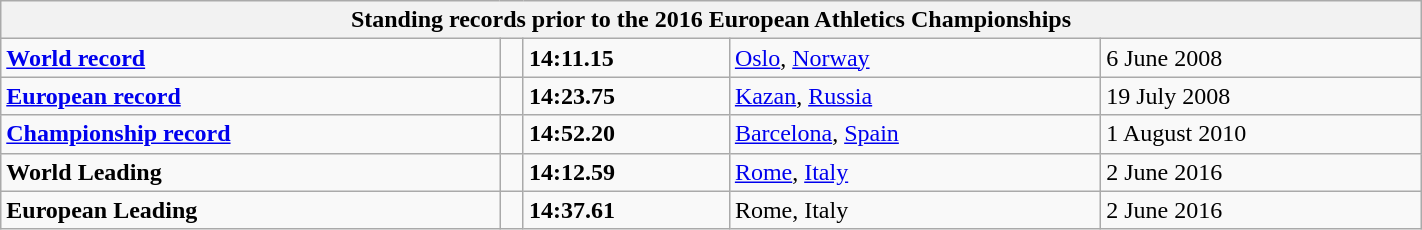<table class="wikitable" width=75%>
<tr>
<th colspan="5">Standing records prior to the 2016 European Athletics Championships</th>
</tr>
<tr>
<td><strong><a href='#'>World record</a></strong></td>
<td></td>
<td><strong>14:11.15</strong></td>
<td><a href='#'>Oslo</a>, <a href='#'>Norway</a></td>
<td>6 June 2008</td>
</tr>
<tr>
<td><strong><a href='#'>European record</a></strong></td>
<td></td>
<td><strong>14:23.75</strong></td>
<td><a href='#'>Kazan</a>, <a href='#'>Russia</a></td>
<td>19 July 2008</td>
</tr>
<tr>
<td><strong><a href='#'>Championship record</a></strong></td>
<td></td>
<td><strong>14:52.20</strong></td>
<td><a href='#'>Barcelona</a>, <a href='#'>Spain</a></td>
<td>1 August 2010</td>
</tr>
<tr>
<td><strong>World Leading</strong></td>
<td></td>
<td><strong>14:12.59</strong></td>
<td><a href='#'>Rome</a>, <a href='#'>Italy</a></td>
<td>2 June 2016</td>
</tr>
<tr>
<td><strong>European Leading</strong></td>
<td></td>
<td><strong>14:37.61</strong></td>
<td>Rome, Italy</td>
<td>2 June 2016</td>
</tr>
</table>
